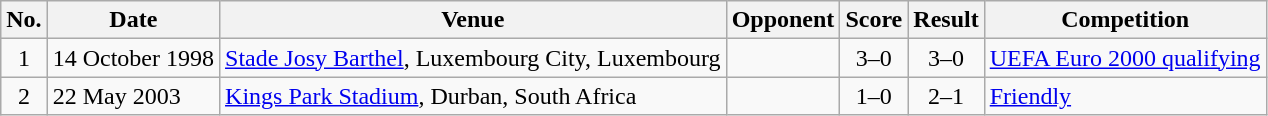<table class="wikitable sortable">
<tr>
<th scope="col">No.</th>
<th scope="col">Date</th>
<th scope="col">Venue</th>
<th scope="col">Opponent</th>
<th scope="col">Score</th>
<th scope="col">Result</th>
<th scope="col">Competition</th>
</tr>
<tr>
<td align="center">1</td>
<td>14 October 1998</td>
<td><a href='#'>Stade Josy Barthel</a>, Luxembourg City, Luxembourg</td>
<td></td>
<td align="center">3–0</td>
<td align="center">3–0</td>
<td><a href='#'>UEFA Euro 2000 qualifying</a></td>
</tr>
<tr>
<td align="center">2</td>
<td>22 May 2003</td>
<td><a href='#'>Kings Park Stadium</a>, Durban, South Africa</td>
<td></td>
<td align="center">1–0</td>
<td align="center">2–1</td>
<td><a href='#'>Friendly</a></td>
</tr>
</table>
